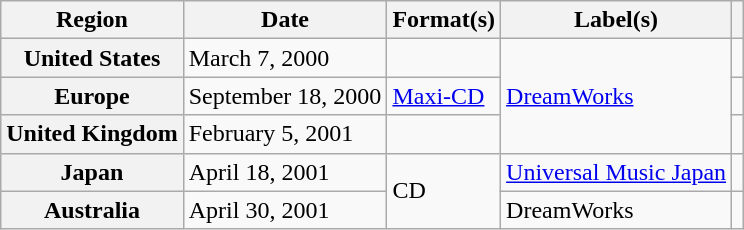<table class="wikitable plainrowheaders">
<tr>
<th scope="col">Region</th>
<th scope="col">Date</th>
<th scope="col">Format(s)</th>
<th scope="col">Label(s)</th>
<th scope="col"></th>
</tr>
<tr>
<th scope="row">United States</th>
<td>March 7, 2000</td>
<td></td>
<td rowspan="3"><a href='#'>DreamWorks</a></td>
<td align="center"></td>
</tr>
<tr>
<th scope="row">Europe</th>
<td>September 18, 2000</td>
<td><a href='#'>Maxi-CD</a></td>
<td align="center"></td>
</tr>
<tr>
<th scope="row">United Kingdom</th>
<td>February 5, 2001</td>
<td></td>
<td align="center"></td>
</tr>
<tr>
<th scope="row">Japan</th>
<td>April 18, 2001</td>
<td rowspan="2">CD</td>
<td><a href='#'>Universal Music Japan</a></td>
<td align="center"></td>
</tr>
<tr>
<th scope="row">Australia</th>
<td>April 30, 2001</td>
<td>DreamWorks</td>
<td align="center"></td>
</tr>
</table>
